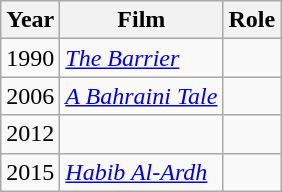<table class="wikitable">
<tr>
<th>Year</th>
<th>Film</th>
<th>Role</th>
</tr>
<tr>
<td>1990</td>
<td><em><a href='#'>The Barrier</a></em></td>
<td></td>
</tr>
<tr>
<td>2006</td>
<td><em><a href='#'>A Bahraini Tale</a></em></td>
<td></td>
</tr>
<tr>
<td>2012</td>
<td><em></em></td>
<td></td>
</tr>
<tr>
<td>2015</td>
<td><em><a href='#'>Habib Al-Ardh</a></em></td>
<td></td>
</tr>
</table>
